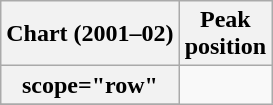<table class="wikitable sortable plainrowheaders">
<tr>
<th scope="col">Chart (2001–02)</th>
<th scope="col">Peak<br>position</th>
</tr>
<tr>
<th>scope="row"</th>
</tr>
<tr>
</tr>
</table>
